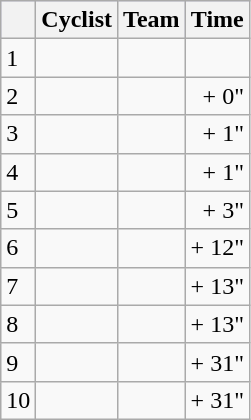<table class="wikitable">
<tr style="background:#ccccff;">
<th></th>
<th>Cyclist</th>
<th>Team</th>
<th>Time</th>
</tr>
<tr>
<td>1</td>
<td></td>
<td></td>
<td align="right"></td>
</tr>
<tr>
<td>2</td>
<td></td>
<td></td>
<td align="right">+ 0"</td>
</tr>
<tr>
<td>3</td>
<td></td>
<td></td>
<td align="right">+ 1"</td>
</tr>
<tr>
<td>4</td>
<td></td>
<td></td>
<td align="right">+ 1"</td>
</tr>
<tr>
<td>5</td>
<td></td>
<td></td>
<td align="right">+ 3"</td>
</tr>
<tr>
<td>6</td>
<td></td>
<td></td>
<td align="right">+ 12"</td>
</tr>
<tr>
<td>7</td>
<td></td>
<td></td>
<td align="right">+ 13"</td>
</tr>
<tr>
<td>8</td>
<td></td>
<td></td>
<td align="right">+ 13"</td>
</tr>
<tr>
<td>9</td>
<td></td>
<td></td>
<td align="right">+ 31"</td>
</tr>
<tr>
<td>10</td>
<td></td>
<td></td>
<td align="right">+ 31"</td>
</tr>
</table>
